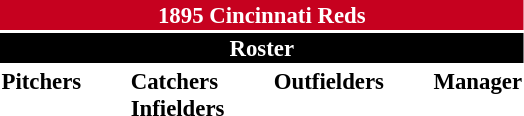<table class="toccolours" style="font-size: 95%;">
<tr>
<th colspan="10" style="background:#c6011f; color:white; text-align:center;">1895 Cincinnati Reds</th>
</tr>
<tr>
<td colspan="10" style="background:black; color:white; text-align:center;"><strong>Roster</strong></td>
</tr>
<tr>
<td valign="top"><strong>Pitchers</strong><br>




</td>
<td style="width:25px;"></td>
<td valign="top"><strong>Catchers</strong><br>




<strong>Infielders</strong>




</td>
<td style="width:25px;"></td>
<td valign="top"><strong>Outfielders</strong><br>



</td>
<td style="width:25px;"></td>
<td valign="top"><strong>Manager</strong><br></td>
</tr>
</table>
